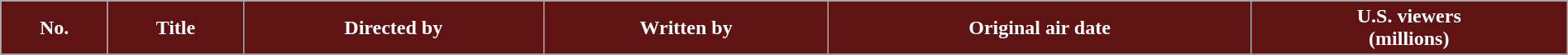<table class="wikitable plainrowheaders" style="width: 100%; margin-right: 0;">
<tr style="color:white;">
<th scope="col" style="background:#601313;">No.</th>
<th scope="col" style="background:#601313;">Title</th>
<th scope="col" style="background:#601313;">Directed by</th>
<th scope="col" style="background:#601313;">Written by</th>
<th scope="col" style="background:#601313;">Original air date</th>
<th scope="col" style="background:#601313;">U.S. viewers<br>(millions)</th>
</tr>
<tr>
</tr>
</table>
